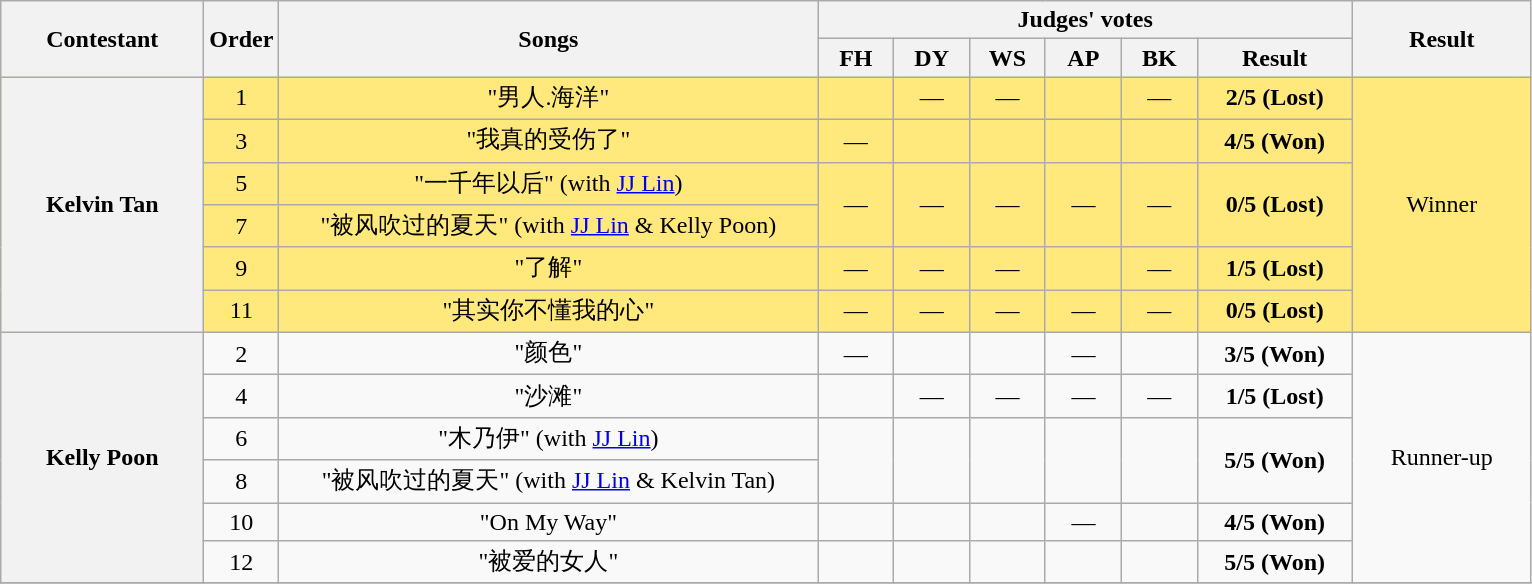<table class="wikitable plainrowheaders" style="text-align:center;">
<tr>
<th rowspan=2 scope="col" style="width:8em;">Contestant</th>
<th rowspan=2 scope="col">Order</th>
<th rowspan=2 scope="col" style="width:22em;">Songs</th>
<th colspan=6 scope="col">Judges' votes</th>
<th rowspan=2 scope="col" style="width:7em;">Result</th>
</tr>
<tr>
<th style="width:2.7em;">FH</th>
<th style="width:2.7em;">DY</th>
<th style="width:2.7em;">WS</th>
<th style="width:2.7em;">AP</th>
<th style="width:2.7em;">BK</th>
<th style="width:6em;">Result</th>
</tr>
<tr style="background:#ffe87c;">
<th rowspan=6 scope="row">Kelvin Tan</th>
<td>1</td>
<td>"男人.海洋"</td>
<td><strong></strong></td>
<td>—</td>
<td>—</td>
<td><strong></strong></td>
<td>—</td>
<td><strong>2/5 (Lost)</strong></td>
<td rowspan=6>Winner</td>
</tr>
<tr style="background:#ffe87c;">
<td>3</td>
<td>"我真的受伤了"</td>
<td>—</td>
<td><strong></strong></td>
<td><strong></strong></td>
<td><strong></strong></td>
<td><strong></strong></td>
<td><strong>4/5 (Won)</strong></td>
</tr>
<tr style="background:#ffe87c;">
<td>5</td>
<td>"一千年以后" (with <a href='#'>JJ Lin</a>)</td>
<td rowspan=2>—</td>
<td rowspan=2>—</td>
<td rowspan=2>—</td>
<td rowspan=2>—</td>
<td rowspan=2>—</td>
<td rowspan=2><strong>0/5 (Lost)</strong></td>
</tr>
<tr style="background:#ffe87c;">
<td>7</td>
<td>"被风吹过的夏天" (with <a href='#'>JJ Lin</a> & Kelly Poon)</td>
</tr>
<tr style="background:#ffe87c;">
<td>9</td>
<td>"了解"</td>
<td>—</td>
<td>—</td>
<td>—</td>
<td><strong></strong></td>
<td>—</td>
<td><strong>1/5 (Lost)</strong></td>
</tr>
<tr style="background:#ffe87c;">
<td>11</td>
<td>"其实你不懂我的心"</td>
<td>—</td>
<td>—</td>
<td>—</td>
<td>—</td>
<td>—</td>
<td><strong>0/5 (Lost)</strong></td>
</tr>
<tr>
<th rowspan=6 scope="row">Kelly Poon</th>
<td>2</td>
<td>"颜色"</td>
<td>—</td>
<td><strong></strong></td>
<td><strong></strong></td>
<td>—</td>
<td><strong></strong></td>
<td><strong>3/5 (Won)</strong></td>
<td rowspan=6>Runner-up</td>
</tr>
<tr>
<td>4</td>
<td>"沙滩"</td>
<td><strong></strong></td>
<td>—</td>
<td>—</td>
<td>—</td>
<td>—</td>
<td><strong>1/5 (Lost)</strong></td>
</tr>
<tr>
<td>6</td>
<td>"木乃伊" (with <a href='#'>JJ Lin</a>)</td>
<td rowspan=2><strong></strong></td>
<td rowspan=2><strong></strong></td>
<td rowspan=2><strong></strong></td>
<td rowspan=2><strong></strong></td>
<td rowspan=2><strong></strong></td>
<td rowspan=2><strong>5/5 (Won)</strong></td>
</tr>
<tr>
<td>8</td>
<td>"被风吹过的夏天" (with <a href='#'>JJ Lin</a> & Kelvin Tan)</td>
</tr>
<tr>
<td>10</td>
<td>"On My Way"</td>
<td><strong></strong></td>
<td><strong></strong></td>
<td><strong></strong></td>
<td>—</td>
<td><strong></strong></td>
<td><strong>4/5 (Won)</strong></td>
</tr>
<tr>
<td>12</td>
<td>"被爱的女人"</td>
<td><strong></strong></td>
<td><strong></strong></td>
<td><strong></strong></td>
<td><strong></strong></td>
<td><strong></strong></td>
<td><strong>5/5 (Won)</strong></td>
</tr>
<tr>
</tr>
</table>
